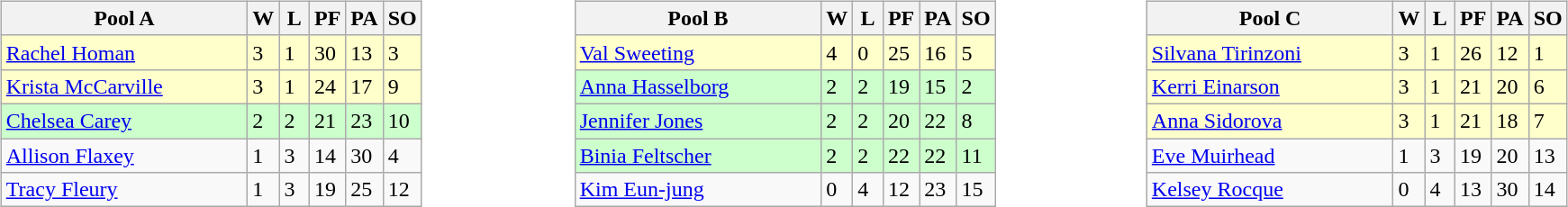<table>
<tr>
<td valign=top width=10%><br><table class=wikitable>
<tr>
<th width=175>Pool A</th>
<th width=15>W</th>
<th width=15>L</th>
<th width=15>PF</th>
<th width=15>PA</th>
<th width=15>SO</th>
</tr>
<tr bgcolor=#ffffcc>
<td> <a href='#'>Rachel Homan</a></td>
<td>3</td>
<td>1</td>
<td>30</td>
<td>13</td>
<td>3</td>
</tr>
<tr bgcolor=#ffffcc>
<td> <a href='#'>Krista McCarville</a></td>
<td>3</td>
<td>1</td>
<td>24</td>
<td>17</td>
<td>9</td>
</tr>
<tr bgcolor=#ccffcc>
<td> <a href='#'>Chelsea Carey</a></td>
<td>2</td>
<td>2</td>
<td>21</td>
<td>23</td>
<td>10</td>
</tr>
<tr>
<td> <a href='#'>Allison Flaxey</a></td>
<td>1</td>
<td>3</td>
<td>14</td>
<td>30</td>
<td>4</td>
</tr>
<tr>
<td> <a href='#'>Tracy Fleury</a></td>
<td>1</td>
<td>3</td>
<td>19</td>
<td>25</td>
<td>12</td>
</tr>
</table>
</td>
<td valign=top width=10%><br><table class=wikitable>
<tr>
<th width=175>Pool B</th>
<th width=15>W</th>
<th width=15>L</th>
<th width=15>PF</th>
<th width=15>PA</th>
<th width=15>SO</th>
</tr>
<tr bgcolor=#ffffcc>
<td> <a href='#'>Val Sweeting</a></td>
<td>4</td>
<td>0</td>
<td>25</td>
<td>16</td>
<td>5</td>
</tr>
<tr bgcolor=#ccffcc>
<td> <a href='#'>Anna Hasselborg</a></td>
<td>2</td>
<td>2</td>
<td>19</td>
<td>15</td>
<td>2</td>
</tr>
<tr bgcolor=#ccffcc>
<td> <a href='#'>Jennifer Jones</a></td>
<td>2</td>
<td>2</td>
<td>20</td>
<td>22</td>
<td>8</td>
</tr>
<tr bgcolor=#ccffcc>
<td> <a href='#'>Binia Feltscher</a></td>
<td>2</td>
<td>2</td>
<td>22</td>
<td>22</td>
<td>11</td>
</tr>
<tr>
<td> <a href='#'>Kim Eun-jung</a></td>
<td>0</td>
<td>4</td>
<td>12</td>
<td>23</td>
<td>15</td>
</tr>
</table>
</td>
<td valign=top width=10%><br><table class=wikitable>
<tr>
<th width=175>Pool C</th>
<th width=15>W</th>
<th width=15>L</th>
<th width=15>PF</th>
<th width=15>PA</th>
<th width=15>SO</th>
</tr>
<tr bgcolor=#ffffcc>
<td> <a href='#'>Silvana Tirinzoni</a></td>
<td>3</td>
<td>1</td>
<td>26</td>
<td>12</td>
<td>1</td>
</tr>
<tr bgcolor=#ffffcc>
<td> <a href='#'>Kerri Einarson</a></td>
<td>3</td>
<td>1</td>
<td>21</td>
<td>20</td>
<td>6</td>
</tr>
<tr bgcolor=#ffffcc>
<td> <a href='#'>Anna Sidorova</a></td>
<td>3</td>
<td>1</td>
<td>21</td>
<td>18</td>
<td>7</td>
</tr>
<tr>
<td> <a href='#'>Eve Muirhead</a></td>
<td>1</td>
<td>3</td>
<td>19</td>
<td>20</td>
<td>13</td>
</tr>
<tr>
<td> <a href='#'>Kelsey Rocque</a></td>
<td>0</td>
<td>4</td>
<td>13</td>
<td>30</td>
<td>14</td>
</tr>
</table>
</td>
</tr>
</table>
